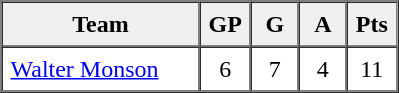<table border=1 cellpadding=5 cellspacing=0>
<tr>
<th bgcolor="#efefef" width="120">Team</th>
<th bgcolor="#efefef" width="20">GP</th>
<th bgcolor="#efefef" width="20">G</th>
<th bgcolor="#efefef" width="20">A</th>
<th bgcolor="#efefef" width="20">Pts</th>
</tr>
<tr align=center>
<td align=left> <a href='#'>Walter Monson</a></td>
<td>6</td>
<td>7</td>
<td>4</td>
<td>11</td>
</tr>
</table>
